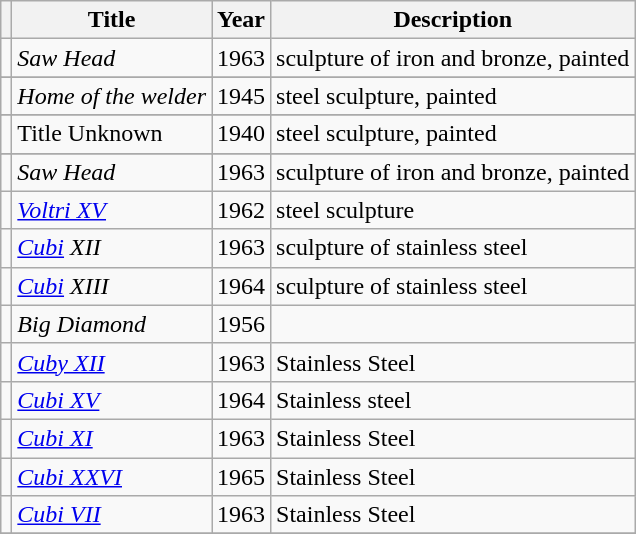<table class="wikitable sortable">
<tr>
<th></th>
<th>Title</th>
<th>Year</th>
<th>Description</th>
</tr>
<tr>
<td></td>
<td><em>Saw Head</em></td>
<td>1963</td>
<td>sculpture of iron and bronze, painted</td>
</tr>
<tr>
</tr>
<tr>
<td></td>
<td><em>Home of the welder</em></td>
<td>1945</td>
<td>steel sculpture, painted</td>
</tr>
<tr>
</tr>
<tr>
<td></td>
<td>Title Unknown</td>
<td>1940</td>
<td>steel sculpture, painted</td>
</tr>
<tr>
</tr>
<tr>
<td></td>
<td><em>Saw Head</em></td>
<td>1963</td>
<td>sculpture of iron and bronze, painted</td>
</tr>
<tr>
<td></td>
<td><em><a href='#'>Voltri XV</a></em></td>
<td>1962</td>
<td>steel sculpture</td>
</tr>
<tr>
<td></td>
<td><em><a href='#'>Cubi</a> XII</em></td>
<td>1963</td>
<td>sculpture of stainless steel</td>
</tr>
<tr>
<td></td>
<td><em><a href='#'>Cubi</a> XIII</em></td>
<td>1964</td>
<td>sculpture of stainless steel</td>
</tr>
<tr>
<td></td>
<td><em>Big Diamond</em></td>
<td>1956</td>
<td></td>
</tr>
<tr>
<td></td>
<td><em><a href='#'>Cuby XII</a></em></td>
<td>1963</td>
<td>Stainless Steel</td>
</tr>
<tr>
<td></td>
<td><em><a href='#'>Cubi XV</a></em></td>
<td>1964</td>
<td>Stainless steel</td>
</tr>
<tr>
<td></td>
<td><em><a href='#'>Cubi XI</a></em></td>
<td>1963</td>
<td>Stainless Steel</td>
</tr>
<tr>
<td></td>
<td><em><a href='#'>Cubi XXVI</a></em></td>
<td>1965</td>
<td>Stainless Steel</td>
</tr>
<tr>
<td></td>
<td><em><a href='#'>Cubi VII</a></em></td>
<td>1963</td>
<td>Stainless Steel</td>
</tr>
<tr>
</tr>
</table>
